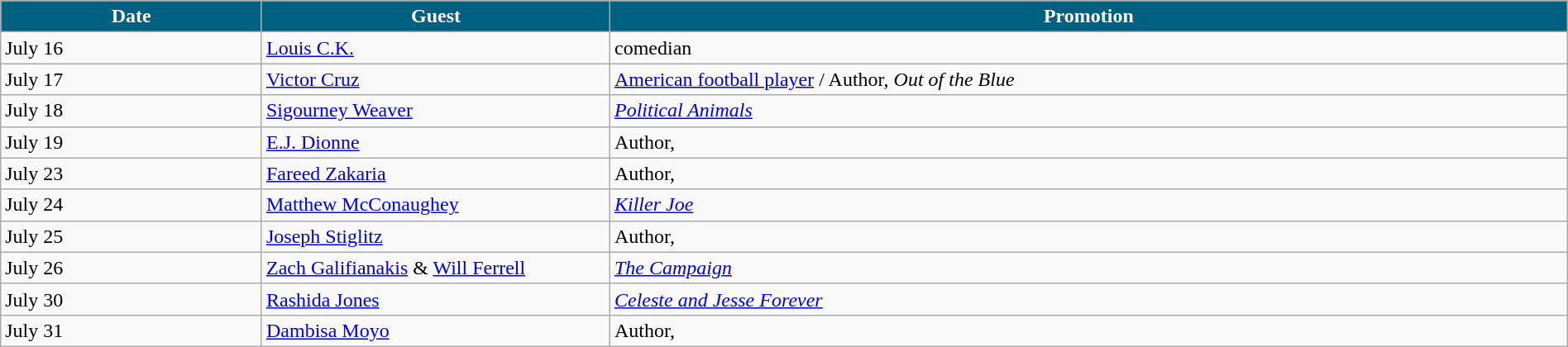<table class="wikitable" width="100%">
<tr bgcolor="#CCCCCC">
<th width="15%" style="background:#006080; color:#FFFFFF">Date</th>
<th width="20%" style="background:#006080; color:#FFFFFF">Guest</th>
<th width="55%" style="background:#006080; color:#FFFFFF">Promotion</th>
</tr>
<tr>
<td>July 16</td>
<td><a href='#'>Louis C.K.</a></td>
<td>comedian</td>
</tr>
<tr>
<td>July 17</td>
<td><a href='#'>Victor Cruz</a></td>
<td><a href='#'>American football player</a> / Author, <em>Out of the Blue</em></td>
</tr>
<tr>
<td>July 18</td>
<td><a href='#'>Sigourney Weaver</a></td>
<td><em><a href='#'>Political Animals</a></em></td>
</tr>
<tr>
<td>July 19</td>
<td><a href='#'>E.J. Dionne</a></td>
<td>Author, </td>
</tr>
<tr>
<td>July 23</td>
<td><a href='#'>Fareed Zakaria</a></td>
<td>Author, </td>
</tr>
<tr>
<td>July 24</td>
<td><a href='#'>Matthew McConaughey</a></td>
<td><em><a href='#'>Killer Joe</a></em></td>
</tr>
<tr>
<td>July 25</td>
<td><a href='#'>Joseph Stiglitz</a></td>
<td>Author, </td>
</tr>
<tr>
<td>July 26</td>
<td><a href='#'>Zach Galifianakis</a> & <a href='#'>Will Ferrell</a></td>
<td><em><a href='#'>The Campaign</a></em></td>
</tr>
<tr>
<td>July 30</td>
<td><a href='#'>Rashida Jones</a></td>
<td><em><a href='#'>Celeste and Jesse Forever</a></em></td>
</tr>
<tr>
<td>July 31</td>
<td><a href='#'>Dambisa Moyo</a></td>
<td>Author, </td>
</tr>
</table>
